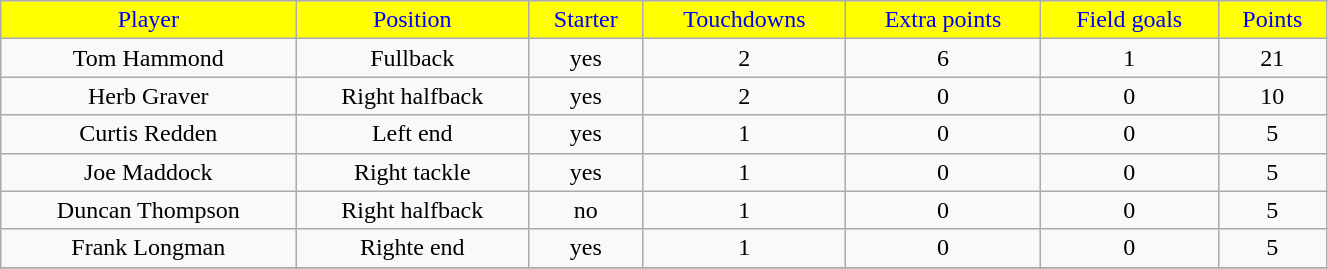<table class="wikitable" width="70%">
<tr align="center"  style="background:yellow;color:blue;">
<td>Player</td>
<td>Position</td>
<td>Starter</td>
<td>Touchdowns</td>
<td>Extra points</td>
<td>Field goals</td>
<td>Points</td>
</tr>
<tr align="center" bgcolor="">
<td>Tom Hammond</td>
<td>Fullback</td>
<td>yes</td>
<td>2</td>
<td>6</td>
<td>1</td>
<td>21</td>
</tr>
<tr align="center" bgcolor="">
<td>Herb Graver</td>
<td>Right halfback</td>
<td>yes</td>
<td>2</td>
<td>0</td>
<td>0</td>
<td>10</td>
</tr>
<tr align="center" bgcolor="">
<td>Curtis Redden</td>
<td>Left end</td>
<td>yes</td>
<td>1</td>
<td>0</td>
<td>0</td>
<td>5</td>
</tr>
<tr align="center" bgcolor="">
<td>Joe Maddock</td>
<td>Right tackle</td>
<td>yes</td>
<td>1</td>
<td>0</td>
<td>0</td>
<td>5</td>
</tr>
<tr align="center" bgcolor="">
<td>Duncan Thompson</td>
<td>Right halfback</td>
<td>no</td>
<td>1</td>
<td>0</td>
<td>0</td>
<td>5</td>
</tr>
<tr align="center" bgcolor="">
<td>Frank Longman</td>
<td>Righte end</td>
<td>yes</td>
<td>1</td>
<td>0</td>
<td>0</td>
<td>5</td>
</tr>
<tr align="center" bgcolor="">
</tr>
</table>
